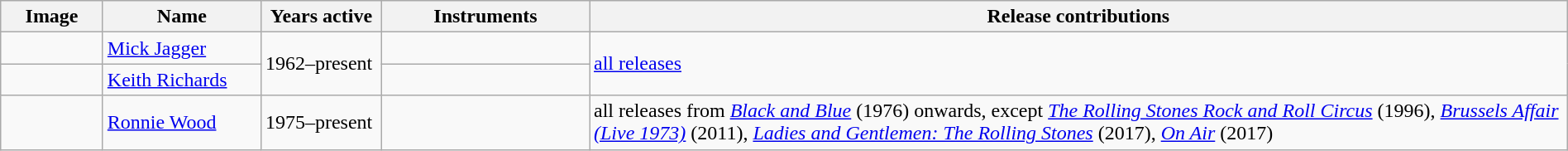<table class="wikitable" width="100%" border="1">
<tr>
<th width="75">Image</th>
<th width="120">Name</th>
<th width="90">Years active</th>
<th width="160">Instruments</th>
<th>Release contributions</th>
</tr>
<tr>
<td></td>
<td><a href='#'>Mick Jagger</a></td>
<td rowspan="2">1962–present</td>
<td></td>
<td rowspan="2"><a href='#'>all releases</a></td>
</tr>
<tr>
<td></td>
<td><a href='#'>Keith Richards</a></td>
<td></td>
</tr>
<tr>
<td></td>
<td><a href='#'>Ronnie Wood</a></td>
<td>1975–present</td>
<td></td>
<td>all releases from <em><a href='#'>Black and Blue</a></em> (1976) onwards, except <em><a href='#'>The Rolling Stones Rock and Roll Circus</a></em> (1996), <em><a href='#'>Brussels Affair (Live 1973)</a></em> (2011), <em><a href='#'>Ladies and Gentlemen: The Rolling Stones</a></em> (2017), <em><a href='#'>On Air</a></em> (2017)</td>
</tr>
</table>
